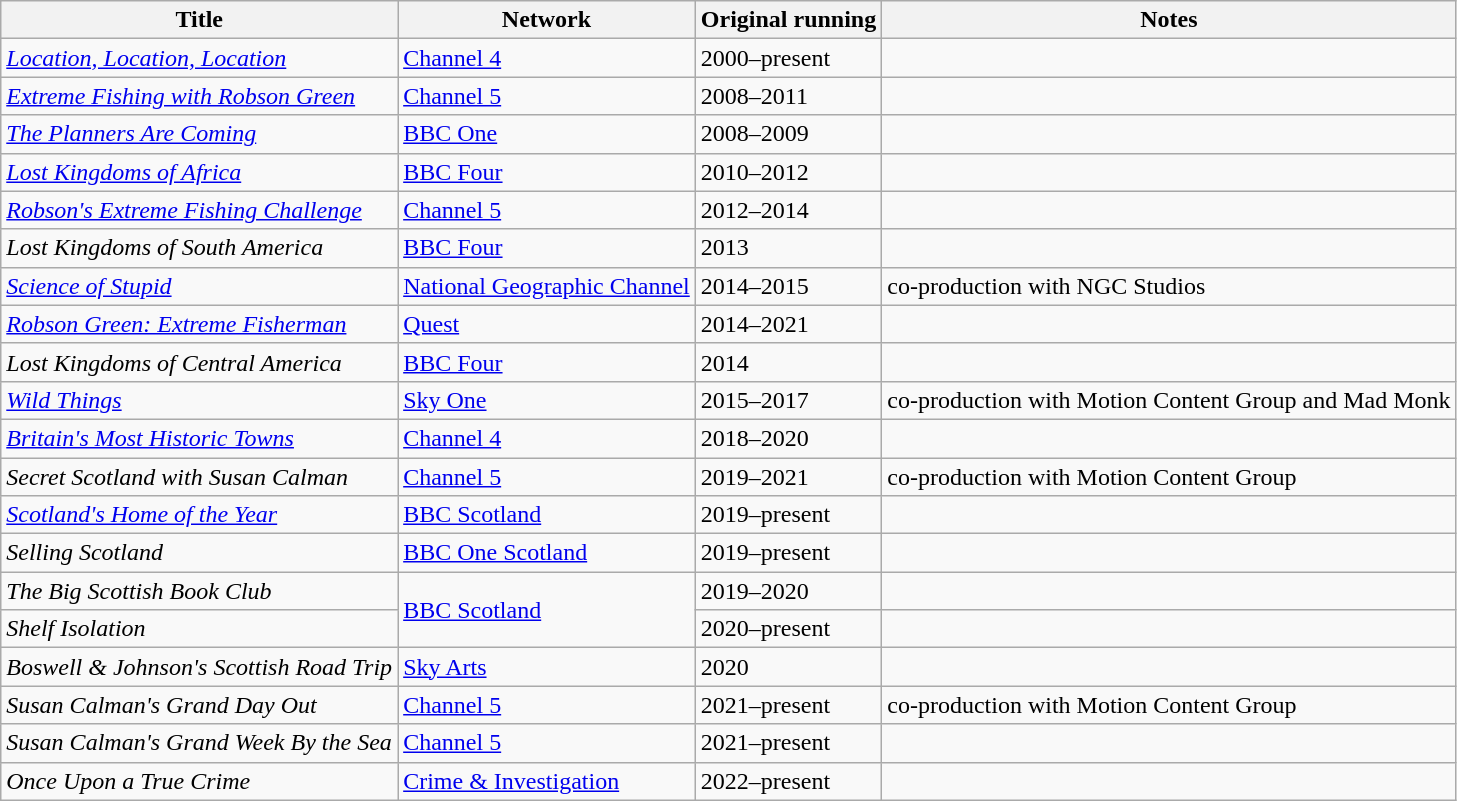<table class="wikitable sortable">
<tr>
<th>Title</th>
<th>Network</th>
<th>Original running</th>
<th>Notes</th>
</tr>
<tr>
<td><em><a href='#'>Location, Location, Location</a></em></td>
<td><a href='#'>Channel 4</a></td>
<td>2000–present</td>
<td></td>
</tr>
<tr>
<td><em><a href='#'>Extreme Fishing with Robson Green</a></em></td>
<td><a href='#'>Channel 5</a></td>
<td>2008–2011</td>
<td></td>
</tr>
<tr>
<td><em><a href='#'>The Planners Are Coming</a></em></td>
<td><a href='#'>BBC One</a></td>
<td>2008–2009</td>
<td></td>
</tr>
<tr>
<td><em><a href='#'>Lost Kingdoms of Africa</a></em></td>
<td><a href='#'>BBC Four</a></td>
<td>2010–2012</td>
<td></td>
</tr>
<tr>
<td><em><a href='#'>Robson's Extreme Fishing Challenge</a></em></td>
<td><a href='#'>Channel 5</a></td>
<td>2012–2014</td>
<td></td>
</tr>
<tr>
<td><em>Lost Kingdoms of South America</em></td>
<td><a href='#'>BBC Four</a></td>
<td>2013</td>
<td></td>
</tr>
<tr>
<td><em><a href='#'>Science of Stupid</a></em></td>
<td><a href='#'>National Geographic Channel</a></td>
<td>2014–2015</td>
<td>co-production with NGC Studios</td>
</tr>
<tr>
<td><em><a href='#'>Robson Green: Extreme Fisherman</a></em></td>
<td><a href='#'>Quest</a></td>
<td>2014–2021</td>
<td></td>
</tr>
<tr>
<td><em>Lost Kingdoms of Central America</em></td>
<td><a href='#'>BBC Four</a></td>
<td>2014</td>
<td></td>
</tr>
<tr>
<td><em><a href='#'>Wild Things</a></em></td>
<td><a href='#'>Sky One</a></td>
<td>2015–2017</td>
<td>co-production with Motion Content Group and Mad Monk</td>
</tr>
<tr>
<td><em><a href='#'>Britain's Most Historic Towns</a></em></td>
<td><a href='#'>Channel 4</a></td>
<td>2018–2020</td>
<td></td>
</tr>
<tr>
<td><em>Secret Scotland with Susan Calman</em></td>
<td><a href='#'>Channel 5</a></td>
<td>2019–2021</td>
<td>co-production with Motion Content Group</td>
</tr>
<tr>
<td><em><a href='#'>Scotland's Home of the Year</a></em></td>
<td><a href='#'>BBC Scotland</a></td>
<td>2019–present</td>
<td></td>
</tr>
<tr>
<td><em>Selling Scotland</em></td>
<td><a href='#'>BBC One Scotland</a></td>
<td>2019–present</td>
<td></td>
</tr>
<tr>
<td><em>The Big Scottish Book Club</em></td>
<td rowspan="2"><a href='#'>BBC Scotland</a></td>
<td>2019–2020</td>
<td></td>
</tr>
<tr>
<td><em>Shelf Isolation</em></td>
<td>2020–present</td>
<td></td>
</tr>
<tr>
<td><em>Boswell & Johnson's Scottish Road Trip</em></td>
<td><a href='#'>Sky Arts</a></td>
<td>2020</td>
<td></td>
</tr>
<tr>
<td><em>Susan Calman's Grand Day Out</em></td>
<td><a href='#'>Channel 5</a></td>
<td>2021–present</td>
<td>co-production with Motion Content Group</td>
</tr>
<tr>
<td><em>Susan Calman's Grand Week By the Sea</em></td>
<td><a href='#'>Channel 5</a></td>
<td>2021–present</td>
<td></td>
</tr>
<tr>
<td><em>Once Upon a True Crime</em></td>
<td><a href='#'>Crime & Investigation</a></td>
<td>2022–present</td>
<td></td>
</tr>
</table>
